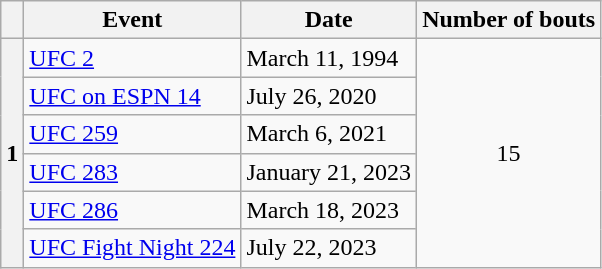<table class=wikitable>
<tr>
<th></th>
<th>Event</th>
<th>Date</th>
<th>Number of bouts</th>
</tr>
<tr>
<th rowspan=6>1</th>
<td><a href='#'>UFC 2</a></td>
<td>March 11, 1994</td>
<td rowspan=6 align=center>15</td>
</tr>
<tr>
<td><a href='#'>UFC on ESPN 14</a></td>
<td>July 26, 2020</td>
</tr>
<tr>
<td><a href='#'>UFC 259</a></td>
<td>March 6, 2021</td>
</tr>
<tr>
<td><a href='#'>UFC 283</a></td>
<td>January 21, 2023</td>
</tr>
<tr>
<td><a href='#'>UFC 286</a></td>
<td>March 18, 2023</td>
</tr>
<tr>
<td><a href='#'>UFC Fight Night 224</a></td>
<td>July 22, 2023</td>
</tr>
</table>
